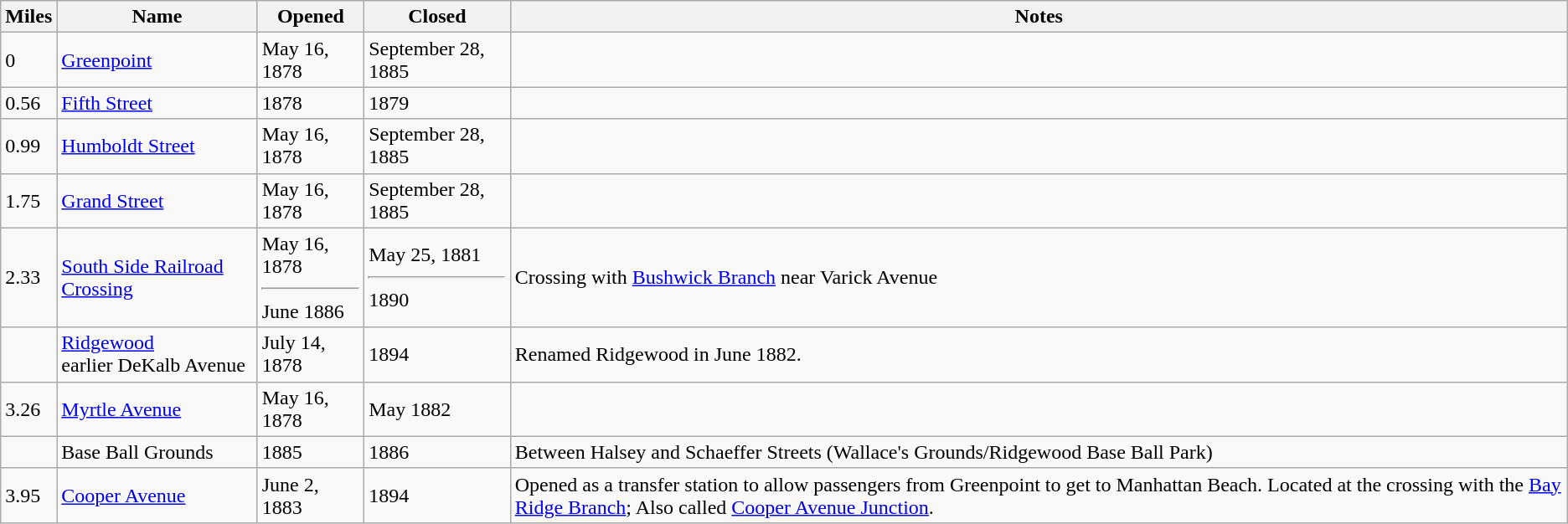<table class=wikitable>
<tr>
<th>Miles</th>
<th>Name</th>
<th>Opened</th>
<th>Closed</th>
<th>Notes</th>
</tr>
<tr>
<td>0</td>
<td><a href='#'>Greenpoint</a></td>
<td>May 16, 1878</td>
<td>September 28, 1885</td>
<td></td>
</tr>
<tr>
<td>0.56</td>
<td><a href='#'>Fifth Street</a></td>
<td>1878</td>
<td>1879</td>
<td></td>
</tr>
<tr>
<td>0.99</td>
<td><a href='#'>Humboldt Street</a></td>
<td>May 16, 1878</td>
<td>September 28, 1885</td>
<td></td>
</tr>
<tr>
<td>1.75</td>
<td><a href='#'>Grand Street</a></td>
<td>May 16, 1878</td>
<td>September 28, 1885</td>
<td></td>
</tr>
<tr>
<td>2.33</td>
<td><a href='#'>South Side Railroad Crossing</a></td>
<td>May 16, 1878<hr>June 1886</td>
<td>May 25, 1881<hr>1890</td>
<td>Crossing with <a href='#'>Bushwick Branch</a> near Varick Avenue</td>
</tr>
<tr>
<td></td>
<td><a href='#'>Ridgewood</a><br>earlier DeKalb Avenue</td>
<td>July 14, 1878</td>
<td>1894</td>
<td>Renamed Ridgewood in June 1882.</td>
</tr>
<tr>
<td>3.26</td>
<td><a href='#'>Myrtle Avenue</a></td>
<td>May 16, 1878</td>
<td>May 1882</td>
<td></td>
</tr>
<tr>
<td></td>
<td>Base Ball Grounds</td>
<td>1885</td>
<td>1886</td>
<td>Between Halsey and Schaeffer Streets (Wallace's Grounds/Ridgewood Base Ball Park)</td>
</tr>
<tr>
<td>3.95</td>
<td><a href='#'>Cooper Avenue</a></td>
<td>June 2, 1883</td>
<td>1894</td>
<td>Opened as a transfer station to allow passengers from Greenpoint to get to Manhattan Beach. Located at the crossing with the <a href='#'>Bay Ridge Branch</a>; Also called <a href='#'>Cooper Avenue Junction</a>.</td>
</tr>
</table>
